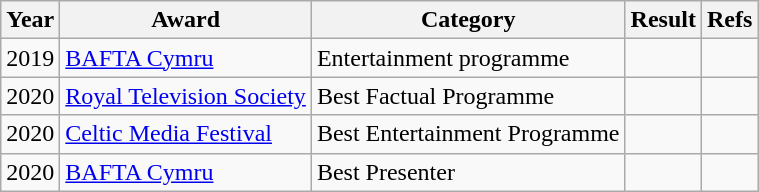<table class="wikitable">
<tr>
<th>Year</th>
<th>Award</th>
<th>Category</th>
<th>Result</th>
<th>Refs</th>
</tr>
<tr>
<td>2019</td>
<td><a href='#'>BAFTA Cymru</a></td>
<td>Entertainment programme</td>
<td></td>
<td></td>
</tr>
<tr>
<td>2020</td>
<td><a href='#'>Royal Television Society</a></td>
<td>Best Factual Programme</td>
<td></td>
<td></td>
</tr>
<tr>
<td>2020</td>
<td><a href='#'>Celtic Media Festival</a></td>
<td>Best Entertainment Programme</td>
<td></td>
<td></td>
</tr>
<tr>
<td>2020</td>
<td><a href='#'>BAFTA Cymru</a></td>
<td>Best Presenter</td>
<td></td>
<td></td>
</tr>
</table>
